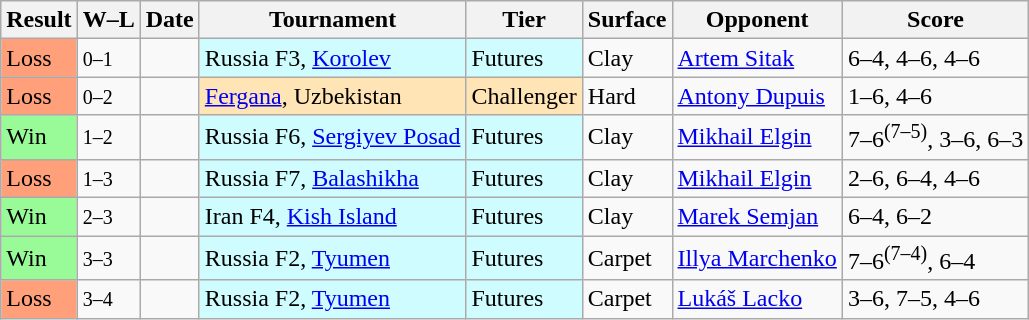<table class="sortable wikitable">
<tr>
<th>Result</th>
<th class="unsortable">W–L</th>
<th>Date</th>
<th>Tournament</th>
<th>Tier</th>
<th>Surface</th>
<th>Opponent</th>
<th class="unsortable">Score</th>
</tr>
<tr>
<td style="background:#ffa07a;">Loss</td>
<td><small>0–1</small></td>
<td></td>
<td style="background:#cffcff;">Russia F3, <a href='#'>Korolev</a></td>
<td style="background:#cffcff;">Futures</td>
<td>Clay</td>
<td> <a href='#'>Artem Sitak</a></td>
<td>6–4, 4–6, 4–6</td>
</tr>
<tr>
<td style="background:#ffa07a;">Loss</td>
<td><small>0–2</small></td>
<td></td>
<td style="background:moccasin;"><a href='#'>Fergana</a>, Uzbekistan</td>
<td style="background:moccasin;">Challenger</td>
<td>Hard</td>
<td> <a href='#'>Antony Dupuis</a></td>
<td>1–6, 4–6</td>
</tr>
<tr>
<td style="background:#98fb98;">Win</td>
<td><small>1–2</small></td>
<td></td>
<td style="background:#cffcff;">Russia F6, <a href='#'>Sergiyev Posad</a></td>
<td style="background:#cffcff;">Futures</td>
<td>Clay</td>
<td> <a href='#'>Mikhail Elgin</a></td>
<td>7–6<sup>(7–5)</sup>, 3–6, 6–3</td>
</tr>
<tr>
<td style="background:#ffa07a;">Loss</td>
<td><small>1–3</small></td>
<td></td>
<td style="background:#cffcff;">Russia F7, <a href='#'>Balashikha</a></td>
<td style="background:#cffcff;">Futures</td>
<td>Clay</td>
<td> <a href='#'>Mikhail Elgin</a></td>
<td>2–6, 6–4, 4–6</td>
</tr>
<tr>
<td style="background:#98fb98;">Win</td>
<td><small>2–3</small></td>
<td></td>
<td style="background:#cffcff;">Iran F4, <a href='#'>Kish Island</a></td>
<td style="background:#cffcff;">Futures</td>
<td>Clay</td>
<td> <a href='#'>Marek Semjan</a></td>
<td>6–4, 6–2</td>
</tr>
<tr>
<td style="background:#98fb98;">Win</td>
<td><small>3–3</small></td>
<td></td>
<td style="background:#cffcff;">Russia F2, <a href='#'>Tyumen</a></td>
<td style="background:#cffcff;">Futures</td>
<td>Carpet</td>
<td> <a href='#'>Illya Marchenko</a></td>
<td>7–6<sup>(7–4)</sup>, 6–4</td>
</tr>
<tr>
<td style="background:#ffa07a;">Loss</td>
<td><small>3–4</small></td>
<td></td>
<td style="background:#cffcff;">Russia F2, <a href='#'>Tyumen</a></td>
<td style="background:#cffcff;">Futures</td>
<td>Carpet</td>
<td> <a href='#'>Lukáš Lacko</a></td>
<td>3–6, 7–5, 4–6</td>
</tr>
</table>
